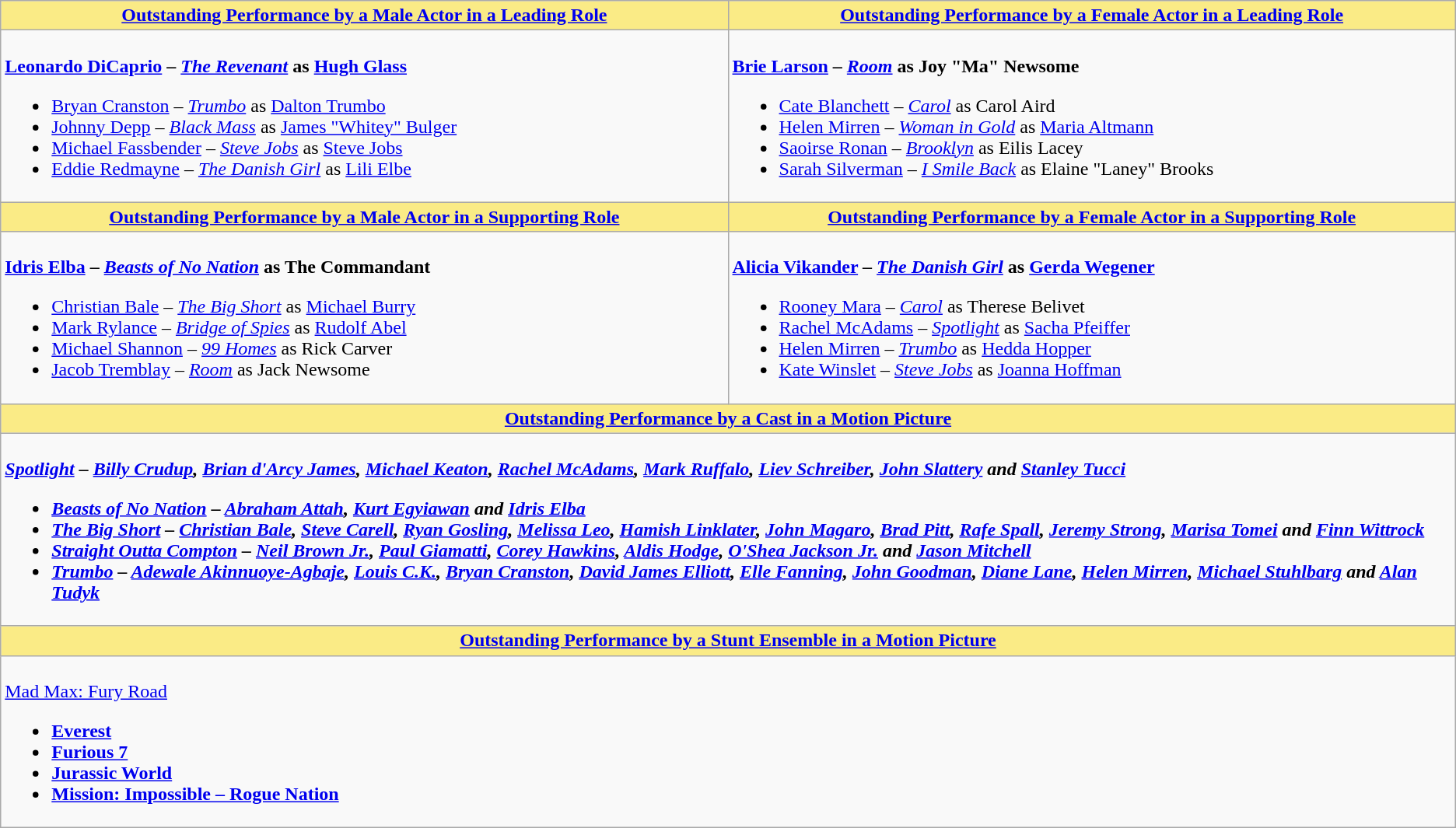<table class=wikitable style="width="100%">
<tr>
<th style="background:#FAEB86;" width="50%"><a href='#'>Outstanding Performance by a Male Actor in a Leading Role</a></th>
<th style="background:#FAEB86;" width="50%"><a href='#'>Outstanding Performance by a Female Actor in a Leading Role</a></th>
</tr>
<tr>
<td valign="top"><br><strong><a href='#'>Leonardo DiCaprio</a> – <em><a href='#'>The Revenant</a></em> as <a href='#'>Hugh Glass</a></strong><ul><li><a href='#'>Bryan Cranston</a> – <em><a href='#'>Trumbo</a></em> as <a href='#'>Dalton Trumbo</a></li><li><a href='#'>Johnny Depp</a> – <em><a href='#'>Black Mass</a></em> as <a href='#'>James "Whitey" Bulger</a></li><li><a href='#'>Michael Fassbender</a> – <em><a href='#'>Steve Jobs</a></em> as <a href='#'>Steve Jobs</a></li><li><a href='#'>Eddie Redmayne</a> – <em><a href='#'>The Danish Girl</a></em> as <a href='#'>Lili Elbe</a></li></ul></td>
<td valign="top"><br><strong><a href='#'>Brie Larson</a> – <em><a href='#'>Room</a></em> as Joy "Ma" Newsome</strong><ul><li><a href='#'>Cate Blanchett</a> – <em><a href='#'>Carol</a></em> as Carol Aird</li><li><a href='#'>Helen Mirren</a> – <em><a href='#'>Woman in Gold</a></em> as <a href='#'>Maria Altmann</a></li><li><a href='#'>Saoirse Ronan</a> – <em><a href='#'>Brooklyn</a></em> as Eilis Lacey</li><li><a href='#'>Sarah Silverman</a> – <em><a href='#'>I Smile Back</a></em> as Elaine "Laney" Brooks</li></ul></td>
</tr>
<tr>
<th style="background:#FAEB86;"><a href='#'>Outstanding Performance by a Male Actor in a Supporting Role</a></th>
<th style="background:#FAEB86;"><a href='#'>Outstanding Performance by a Female Actor in a Supporting Role</a></th>
</tr>
<tr>
<td valign="top"><br><strong><a href='#'>Idris Elba</a> – <em><a href='#'>Beasts of No Nation</a></em> as The Commandant</strong><ul><li><a href='#'>Christian Bale</a> – <em><a href='#'>The Big Short</a></em> as <a href='#'>Michael Burry</a></li><li><a href='#'>Mark Rylance</a> – <em><a href='#'>Bridge of Spies</a></em> as <a href='#'>Rudolf Abel</a></li><li><a href='#'>Michael Shannon</a> – <em><a href='#'>99 Homes</a></em> as Rick Carver</li><li><a href='#'>Jacob Tremblay</a> – <em><a href='#'>Room</a></em> as Jack Newsome</li></ul></td>
<td valign="top"><br><strong><a href='#'>Alicia Vikander</a> – <em><a href='#'>The Danish Girl</a></em> as <a href='#'>Gerda Wegener</a></strong><ul><li><a href='#'>Rooney Mara</a> – <em><a href='#'>Carol</a></em> as Therese Belivet</li><li><a href='#'>Rachel McAdams</a> – <em><a href='#'>Spotlight</a></em> as <a href='#'>Sacha Pfeiffer</a></li><li><a href='#'>Helen Mirren</a> – <em><a href='#'>Trumbo</a></em> as <a href='#'>Hedda Hopper</a></li><li><a href='#'>Kate Winslet</a> – <em><a href='#'>Steve Jobs</a></em> as <a href='#'>Joanna Hoffman</a></li></ul></td>
</tr>
<tr>
<th colspan="2" style="background:#FAEB86;"><a href='#'>Outstanding Performance by a Cast in a Motion Picture</a></th>
</tr>
<tr>
<td colspan="2" style="vertical-align:top;"><br><strong><em><a href='#'>Spotlight</a><em> – <a href='#'>Billy Crudup</a>, <a href='#'>Brian d'Arcy James</a>, <a href='#'>Michael Keaton</a>, <a href='#'>Rachel McAdams</a>, <a href='#'>Mark Ruffalo</a>, <a href='#'>Liev Schreiber</a>, <a href='#'>John Slattery</a> and <a href='#'>Stanley Tucci</a><strong><ul><li></em><a href='#'>Beasts of No Nation</a><em> – <a href='#'>Abraham Attah</a>, <a href='#'>Kurt Egyiawan</a> and <a href='#'>Idris Elba</a></li><li></em><a href='#'>The Big Short</a><em> – <a href='#'>Christian Bale</a>, <a href='#'>Steve Carell</a>, <a href='#'>Ryan Gosling</a>, <a href='#'>Melissa Leo</a>, <a href='#'>Hamish Linklater</a>, <a href='#'>John Magaro</a>, <a href='#'>Brad Pitt</a>, <a href='#'>Rafe Spall</a>, <a href='#'>Jeremy Strong</a>, <a href='#'>Marisa Tomei</a> and <a href='#'>Finn Wittrock</a></li><li></em><a href='#'>Straight Outta Compton</a><em> – <a href='#'>Neil Brown Jr.</a>, <a href='#'>Paul Giamatti</a>, <a href='#'>Corey Hawkins</a>, <a href='#'>Aldis Hodge</a>, <a href='#'>O'Shea Jackson Jr.</a> and <a href='#'>Jason Mitchell</a></li><li></em><a href='#'>Trumbo</a><em> – <a href='#'>Adewale Akinnuoye-Agbaje</a>, <a href='#'>Louis C.K.</a>, <a href='#'>Bryan Cranston</a>, <a href='#'>David James Elliott</a>, <a href='#'>Elle Fanning</a>, <a href='#'>John Goodman</a>, <a href='#'>Diane Lane</a>, <a href='#'>Helen Mirren</a>, <a href='#'>Michael Stuhlbarg</a> and <a href='#'>Alan Tudyk</a></li></ul></td>
</tr>
<tr>
<th colspan="2" style="background:#FAEB86"><a href='#'>Outstanding Performance by a Stunt Ensemble in a Motion Picture</a></th>
</tr>
<tr>
<td colspan="2" style="vertical-align:top;"><br></em></strong><a href='#'>Mad Max: Fury Road</a><strong><em><ul><li></em><a href='#'>Everest</a><em></li><li></em><a href='#'>Furious 7</a><em></li><li></em><a href='#'>Jurassic World</a><em></li><li></em><a href='#'>Mission: Impossible – Rogue Nation</a><em></li></ul></td>
</tr>
</table>
